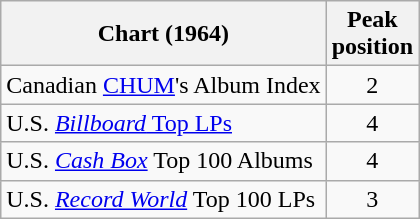<table class="wikitable">
<tr>
<th>Chart (1964)</th>
<th>Peak<br>position</th>
</tr>
<tr>
<td>Canadian <a href='#'>CHUM</a>'s Album Index</td>
<td style="text-align:center;">2</td>
</tr>
<tr>
<td>U.S. <a href='#'><em>Billboard</em> Top LPs</a></td>
<td style="text-align:center;">4</td>
</tr>
<tr>
<td>U.S. <em><a href='#'>Cash Box</a></em> Top 100 Albums</td>
<td style="text-align:center;">4</td>
</tr>
<tr>
<td>U.S. <em><a href='#'>Record World</a></em> Top 100 LPs</td>
<td style="text-align:center;">3</td>
</tr>
</table>
